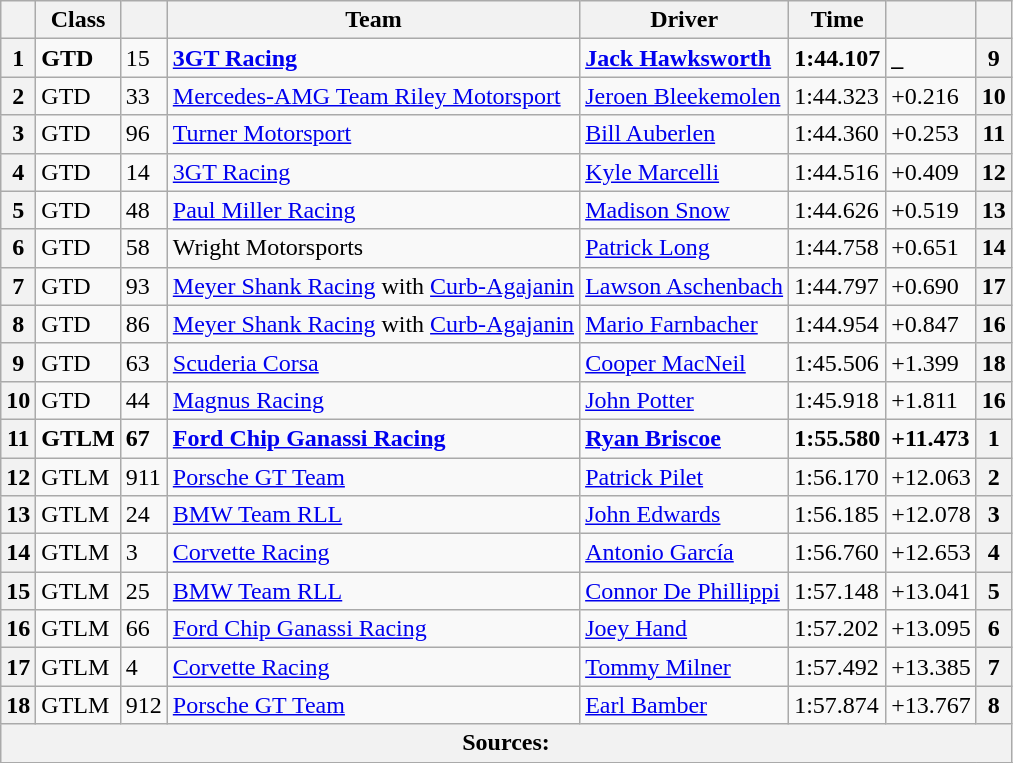<table class="wikitable">
<tr>
<th scope="col"></th>
<th scope="col">Class</th>
<th scope="col"></th>
<th scope="col">Team</th>
<th scope="col">Driver</th>
<th scope="col">Time</th>
<th scope="col"></th>
<th scope="col"></th>
</tr>
<tr>
<th scope="row">1</th>
<td><strong>GTD</strong></td>
<td>15</td>
<td><strong> <a href='#'>3GT Racing</a></strong></td>
<td><strong> <a href='#'>Jack Hawksworth</a></strong></td>
<td><strong>1:44.107</strong></td>
<td><strong>_</strong></td>
<th>9</th>
</tr>
<tr>
<th scope="row">2</th>
<td>GTD</td>
<td>33</td>
<td> <a href='#'>Mercedes-AMG Team Riley Motorsport</a></td>
<td> <a href='#'>Jeroen Bleekemolen</a></td>
<td>1:44.323</td>
<td>+0.216</td>
<th>10</th>
</tr>
<tr>
<th scope="row">3</th>
<td>GTD</td>
<td>96</td>
<td> <a href='#'>Turner Motorsport</a></td>
<td> <a href='#'>Bill Auberlen</a></td>
<td>1:44.360</td>
<td>+0.253</td>
<th>11</th>
</tr>
<tr>
<th scope="row">4</th>
<td>GTD</td>
<td>14</td>
<td> <a href='#'>3GT Racing</a></td>
<td> <a href='#'>Kyle Marcelli</a></td>
<td>1:44.516</td>
<td>+0.409</td>
<th>12</th>
</tr>
<tr>
<th scope="row">5</th>
<td>GTD</td>
<td>48</td>
<td> <a href='#'>Paul Miller Racing</a></td>
<td> <a href='#'>Madison Snow</a></td>
<td>1:44.626</td>
<td>+0.519</td>
<th>13</th>
</tr>
<tr>
<th scope="row">6</th>
<td>GTD</td>
<td>58</td>
<td> Wright Motorsports</td>
<td> <a href='#'>Patrick Long</a></td>
<td>1:44.758</td>
<td>+0.651</td>
<th>14</th>
</tr>
<tr>
<th scope="row">7</th>
<td>GTD</td>
<td>93</td>
<td> <a href='#'>Meyer Shank Racing</a> with <a href='#'>Curb-Agajanin</a></td>
<td> <a href='#'>Lawson Aschenbach</a></td>
<td>1:44.797</td>
<td>+0.690</td>
<th>17</th>
</tr>
<tr>
<th scope="row">8</th>
<td>GTD</td>
<td>86</td>
<td> <a href='#'>Meyer Shank Racing</a> with <a href='#'>Curb-Agajanin</a></td>
<td> <a href='#'>Mario Farnbacher</a></td>
<td>1:44.954</td>
<td>+0.847</td>
<th>16</th>
</tr>
<tr>
<th scope="row">9</th>
<td>GTD</td>
<td>63</td>
<td> <a href='#'>Scuderia Corsa</a></td>
<td> <a href='#'>Cooper MacNeil</a></td>
<td>1:45.506</td>
<td>+1.399</td>
<th>18</th>
</tr>
<tr>
<th scope="row">10</th>
<td>GTD</td>
<td>44</td>
<td> <a href='#'>Magnus Racing</a></td>
<td> <a href='#'>John Potter</a></td>
<td>1:45.918</td>
<td>+1.811</td>
<th>16</th>
</tr>
<tr>
<th scope="row">11</th>
<td><strong>GTLM</strong></td>
<td><strong>67</strong></td>
<td><strong> <a href='#'>Ford Chip Ganassi Racing</a></strong></td>
<td><strong> <a href='#'>Ryan Briscoe</a></strong></td>
<td><strong>1:55.580</strong></td>
<td><strong>+11.473</strong></td>
<th>1</th>
</tr>
<tr>
<th>12</th>
<td>GTLM</td>
<td>911</td>
<td> <a href='#'>Porsche GT Team</a></td>
<td> <a href='#'>Patrick Pilet</a></td>
<td>1:56.170</td>
<td>+12.063</td>
<th>2</th>
</tr>
<tr>
<th scope="row">13</th>
<td>GTLM</td>
<td>24</td>
<td> <a href='#'>BMW Team RLL</a></td>
<td> <a href='#'>John Edwards</a></td>
<td>1:56.185</td>
<td>+12.078</td>
<th>3</th>
</tr>
<tr>
<th scope="row">14</th>
<td>GTLM</td>
<td>3</td>
<td> <a href='#'>Corvette Racing</a></td>
<td> <a href='#'>Antonio García</a></td>
<td>1:56.760</td>
<td>+12.653</td>
<th>4</th>
</tr>
<tr>
<th scope="row">15</th>
<td>GTLM</td>
<td>25</td>
<td> <a href='#'>BMW Team RLL</a></td>
<td> <a href='#'>Connor De Phillippi</a></td>
<td>1:57.148</td>
<td>+13.041</td>
<th>5</th>
</tr>
<tr>
<th scope="row">16</th>
<td>GTLM</td>
<td>66</td>
<td> <a href='#'>Ford Chip Ganassi Racing</a></td>
<td> <a href='#'>Joey Hand</a></td>
<td>1:57.202</td>
<td>+13.095</td>
<th><strong>6</strong></th>
</tr>
<tr>
<th scope="row">17</th>
<td>GTLM</td>
<td>4</td>
<td> <a href='#'>Corvette Racing</a></td>
<td> <a href='#'>Tommy Milner</a></td>
<td>1:57.492</td>
<td>+13.385</td>
<th>7</th>
</tr>
<tr>
<th scope="row">18</th>
<td>GTLM</td>
<td>912</td>
<td> <a href='#'>Porsche GT Team</a></td>
<td> <a href='#'>Earl Bamber</a></td>
<td>1:57.874</td>
<td>+13.767</td>
<th>8</th>
</tr>
<tr>
<th colspan="8">Sources:</th>
</tr>
<tr>
</tr>
</table>
